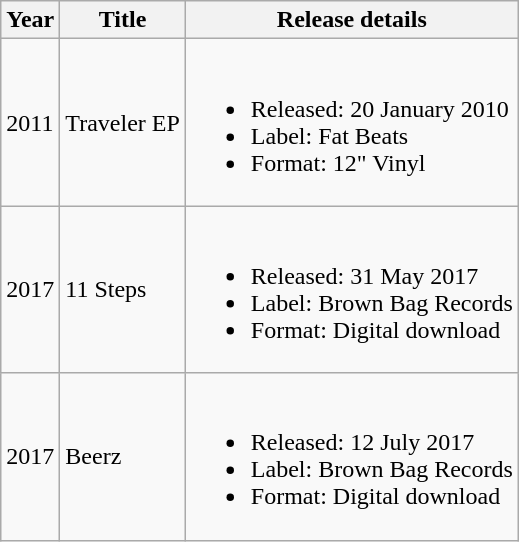<table class="wikitable">
<tr>
<th>Year</th>
<th>Title</th>
<th>Release details</th>
</tr>
<tr>
<td>2011</td>
<td>Traveler EP</td>
<td><br><ul><li>Released: 20 January 2010</li><li>Label: Fat Beats</li><li>Format: 12" Vinyl</li></ul></td>
</tr>
<tr>
<td>2017</td>
<td>11 Steps</td>
<td><br><ul><li>Released: 31 May 2017</li><li>Label: Brown Bag Records</li><li>Format: Digital download</li></ul></td>
</tr>
<tr>
<td>2017</td>
<td>Beerz</td>
<td><br><ul><li>Released: 12 July 2017</li><li>Label: Brown Bag Records</li><li>Format: Digital download</li></ul></td>
</tr>
</table>
